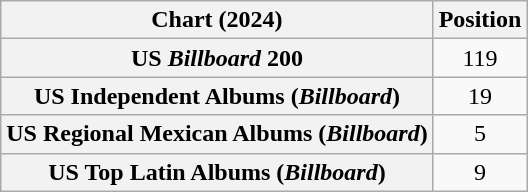<table class="wikitable sortable plainrowheaders" style="text-align:center">
<tr>
<th scope="col">Chart (2024)</th>
<th scope="col">Position</th>
</tr>
<tr>
<th scope="row">US <em>Billboard</em> 200</th>
<td>119</td>
</tr>
<tr>
<th scope="row">US Independent Albums (<em>Billboard</em>)</th>
<td>19</td>
</tr>
<tr>
<th scope="row">US Regional Mexican Albums (<em>Billboard</em>)</th>
<td>5</td>
</tr>
<tr>
<th scope="row">US Top Latin Albums (<em>Billboard</em>)</th>
<td>9</td>
</tr>
</table>
